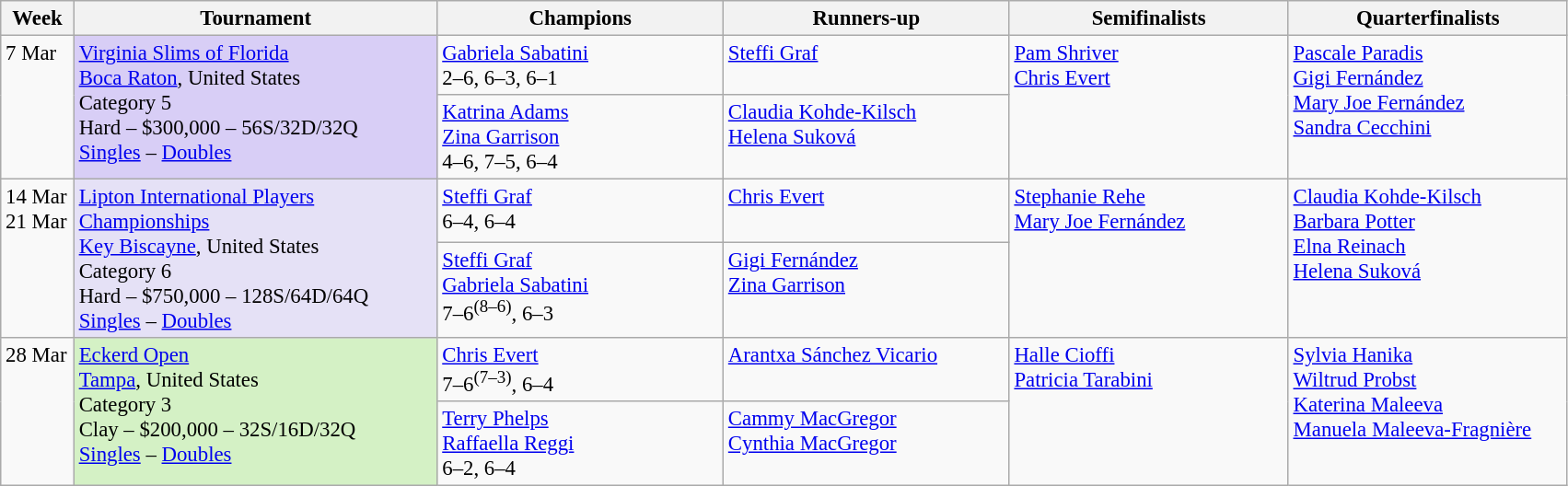<table class=wikitable style=font-size:95%>
<tr>
<th style="width:46px;">Week</th>
<th style="width:256px;">Tournament</th>
<th style="width:200px;">Champions</th>
<th style="width:200px;">Runners-up</th>
<th style="width:195px;">Semifinalists</th>
<th style="width:195px;">Quarterfinalists</th>
</tr>
<tr valign="top">
<td rowspan=2>7 Mar</td>
<td rowspan=2 style="background:#d8cef6;"><a href='#'>Virginia Slims of Florida</a><br><a href='#'>Boca Raton</a>, United States<br>Category 5 <br>Hard – $300,000 – 56S/32D/32Q <br><a href='#'>Singles</a> – <a href='#'>Doubles</a></td>
<td> <a href='#'>Gabriela Sabatini</a><br>2–6, 6–3, 6–1</td>
<td> <a href='#'>Steffi Graf</a></td>
<td rowspan=2> <a href='#'>Pam Shriver</a><br> <a href='#'>Chris Evert</a></td>
<td rowspan=2> <a href='#'>Pascale Paradis</a><br> <a href='#'>Gigi Fernández</a><br> <a href='#'>Mary Joe Fernández</a><br> <a href='#'>Sandra Cecchini</a></td>
</tr>
<tr valign="top">
<td> <a href='#'>Katrina Adams</a> <br>  <a href='#'>Zina Garrison</a><br> 4–6, 7–5, 6–4</td>
<td> <a href='#'>Claudia Kohde-Kilsch</a><br> <a href='#'>Helena Suková</a></td>
</tr>
<tr valign=top>
<td rowspan=2>14 Mar<br>21 Mar</td>
<td rowspan=2 style="background:#e5e1f6;"><a href='#'>Lipton International Players Championships</a><br> <a href='#'>Key Biscayne</a>, United States<br>Category 6 <br>Hard – $750,000 – 128S/64D/64Q <br><a href='#'>Singles</a> – <a href='#'>Doubles</a></td>
<td> <a href='#'>Steffi Graf</a> <br>6–4, 6–4</td>
<td> <a href='#'>Chris Evert</a></td>
<td rowspan=2> <a href='#'>Stephanie Rehe</a><br> <a href='#'>Mary Joe Fernández</a></td>
<td rowspan=2> <a href='#'>Claudia Kohde-Kilsch</a><br> <a href='#'>Barbara Potter</a><br>  <a href='#'>Elna Reinach</a><br> <a href='#'>Helena Suková</a></td>
</tr>
<tr valign=top>
<td> <a href='#'>Steffi Graf</a> <br> <a href='#'>Gabriela Sabatini</a><br>7–6<sup>(8–6)</sup>, 6–3</td>
<td> <a href='#'>Gigi Fernández</a> <br>  <a href='#'>Zina Garrison</a></td>
</tr>
<tr valign="top">
<td rowspan=2>28 Mar</td>
<td rowspan=2 style="background:#D4F1C5;"><a href='#'>Eckerd Open</a><br><a href='#'>Tampa</a>, United States<br>Category 3 <br>Clay – $200,000 – 32S/16D/32Q <br><a href='#'>Singles</a> – <a href='#'>Doubles</a></td>
<td> <a href='#'>Chris Evert</a><br>7–6<sup>(7–3)</sup>, 6–4</td>
<td> <a href='#'>Arantxa Sánchez Vicario</a></td>
<td rowspan=2> <a href='#'>Halle Cioffi</a> <br> <a href='#'>Patricia Tarabini</a></td>
<td rowspan=2> <a href='#'>Sylvia Hanika</a> <br> <a href='#'>Wiltrud Probst</a> <br> <a href='#'>Katerina Maleeva</a><br> <a href='#'>Manuela Maleeva-Fragnière</a></td>
</tr>
<tr valign="top">
<td> <a href='#'>Terry Phelps</a><br> <a href='#'>Raffaella Reggi</a><br>6–2, 6–4</td>
<td> <a href='#'>Cammy MacGregor</a><br> <a href='#'>Cynthia MacGregor</a></td>
</tr>
</table>
